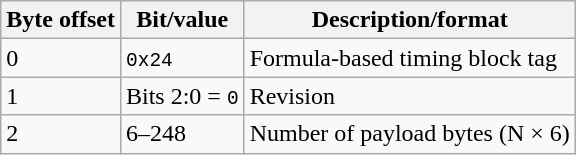<table class=wikitable>
<tr>
<th>Byte offset</th>
<th>Bit/value</th>
<th>Description/format</th>
</tr>
<tr>
<td>0</td>
<td><code>0x24</code></td>
<td>Formula-based timing block tag</td>
</tr>
<tr>
<td>1</td>
<td>Bits 2:0 = <code>0</code></td>
<td>Revision</td>
</tr>
<tr>
<td>2</td>
<td>6–248</td>
<td>Number of payload bytes (N × 6)</td>
</tr>
</table>
